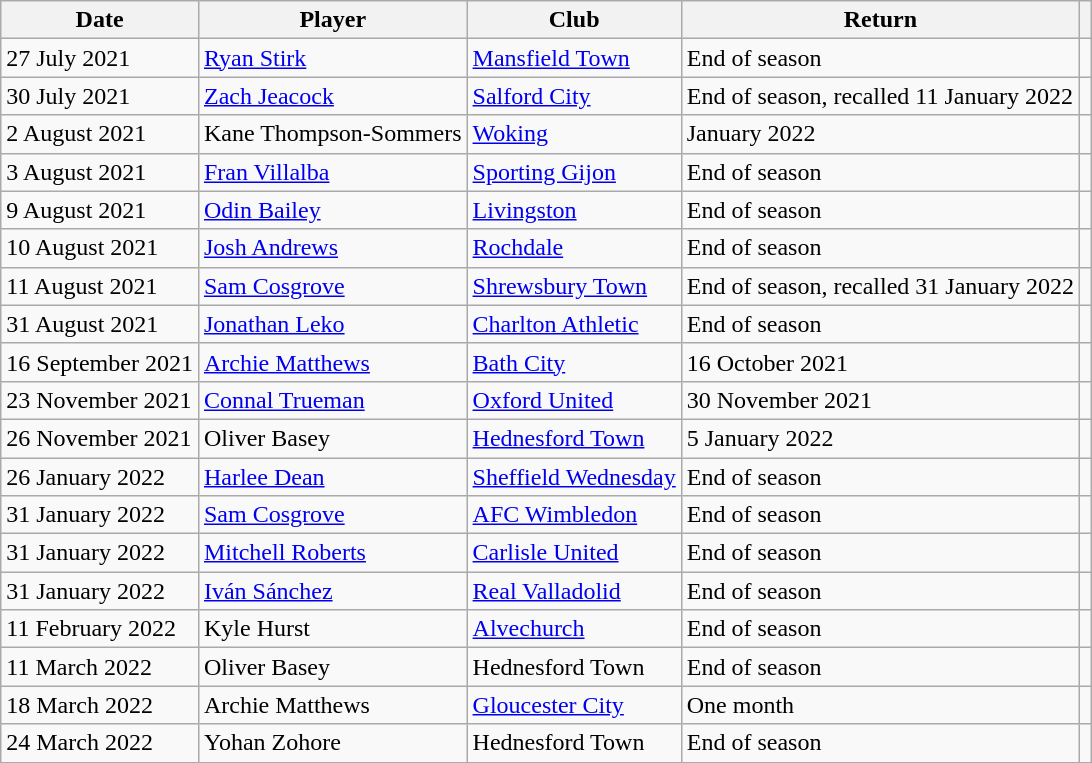<table class="wikitable">
<tr>
<th>Date</th>
<th>Player</th>
<th>Club</th>
<th>Return</th>
<th></th>
</tr>
<tr>
<td>27 July 2021</td>
<td><a href='#'>Ryan Stirk</a></td>
<td><a href='#'>Mansfield Town</a></td>
<td>End of season</td>
<td style="text-align:center"></td>
</tr>
<tr>
<td>30 July 2021</td>
<td><a href='#'>Zach Jeacock</a></td>
<td><a href='#'>Salford City</a></td>
<td>End of season, recalled 11 January 2022</td>
<td style="text-align:center"></td>
</tr>
<tr>
<td>2 August 2021</td>
<td>Kane Thompson-Sommers</td>
<td><a href='#'>Woking</a></td>
<td>January 2022</td>
<td style="text-align:center"></td>
</tr>
<tr>
<td>3 August 2021</td>
<td><a href='#'>Fran Villalba</a></td>
<td><a href='#'>Sporting Gijon</a></td>
<td>End of season</td>
<td style="text-align:center"></td>
</tr>
<tr>
<td>9 August 2021</td>
<td><a href='#'>Odin Bailey</a></td>
<td><a href='#'>Livingston</a></td>
<td>End of season</td>
<td style="text-align:center"></td>
</tr>
<tr>
<td>10 August 2021</td>
<td><a href='#'>Josh Andrews</a></td>
<td><a href='#'>Rochdale</a></td>
<td>End of season</td>
<td style="text-align:center"></td>
</tr>
<tr>
<td>11 August 2021</td>
<td><a href='#'>Sam Cosgrove</a></td>
<td><a href='#'>Shrewsbury Town</a></td>
<td>End of season, recalled 31 January 2022</td>
<td style="text-align:center"></td>
</tr>
<tr>
<td>31 August 2021</td>
<td><a href='#'>Jonathan Leko</a></td>
<td><a href='#'>Charlton Athletic</a></td>
<td>End of season</td>
<td style="text-align:center"></td>
</tr>
<tr>
<td>16 September 2021</td>
<td><a href='#'>Archie Matthews</a></td>
<td><a href='#'>Bath City</a></td>
<td>16 October 2021</td>
<td style="text-align:center"></td>
</tr>
<tr>
<td>23 November 2021</td>
<td><a href='#'>Connal Trueman</a></td>
<td><a href='#'>Oxford United</a></td>
<td>30 November 2021</td>
<td style="text-align:center"></td>
</tr>
<tr>
<td>26 November 2021</td>
<td>Oliver Basey</td>
<td><a href='#'>Hednesford Town</a></td>
<td>5 January 2022</td>
<td style="text-align:center"></td>
</tr>
<tr>
<td>26 January 2022</td>
<td><a href='#'>Harlee Dean</a></td>
<td><a href='#'>Sheffield Wednesday</a></td>
<td>End of season</td>
<td style="text-align:center"></td>
</tr>
<tr>
<td>31 January 2022</td>
<td><a href='#'>Sam Cosgrove</a></td>
<td><a href='#'>AFC Wimbledon</a></td>
<td>End of season</td>
<td style="text-align:center"></td>
</tr>
<tr>
<td>31 January 2022</td>
<td><a href='#'>Mitchell Roberts</a></td>
<td><a href='#'>Carlisle United</a></td>
<td>End of season</td>
<td style="text-align:center"></td>
</tr>
<tr>
<td>31 January 2022</td>
<td><a href='#'>Iván Sánchez</a></td>
<td><a href='#'>Real Valladolid</a></td>
<td>End of season</td>
<td style="text-align:center"></td>
</tr>
<tr>
<td>11 February 2022</td>
<td>Kyle Hurst</td>
<td><a href='#'>Alvechurch</a></td>
<td>End of season</td>
<td style="text-align:center"></td>
</tr>
<tr>
<td>11 March 2022</td>
<td>Oliver Basey</td>
<td>Hednesford Town</td>
<td>End of season</td>
<td style="text-align:center"></td>
</tr>
<tr>
<td>18 March 2022</td>
<td>Archie Matthews</td>
<td><a href='#'>Gloucester City</a></td>
<td>One month</td>
<td style="text-align:center"></td>
</tr>
<tr>
<td>24 March 2022</td>
<td>Yohan Zohore</td>
<td>Hednesford Town</td>
<td>End of season</td>
<td style="text-align:center"></td>
</tr>
</table>
